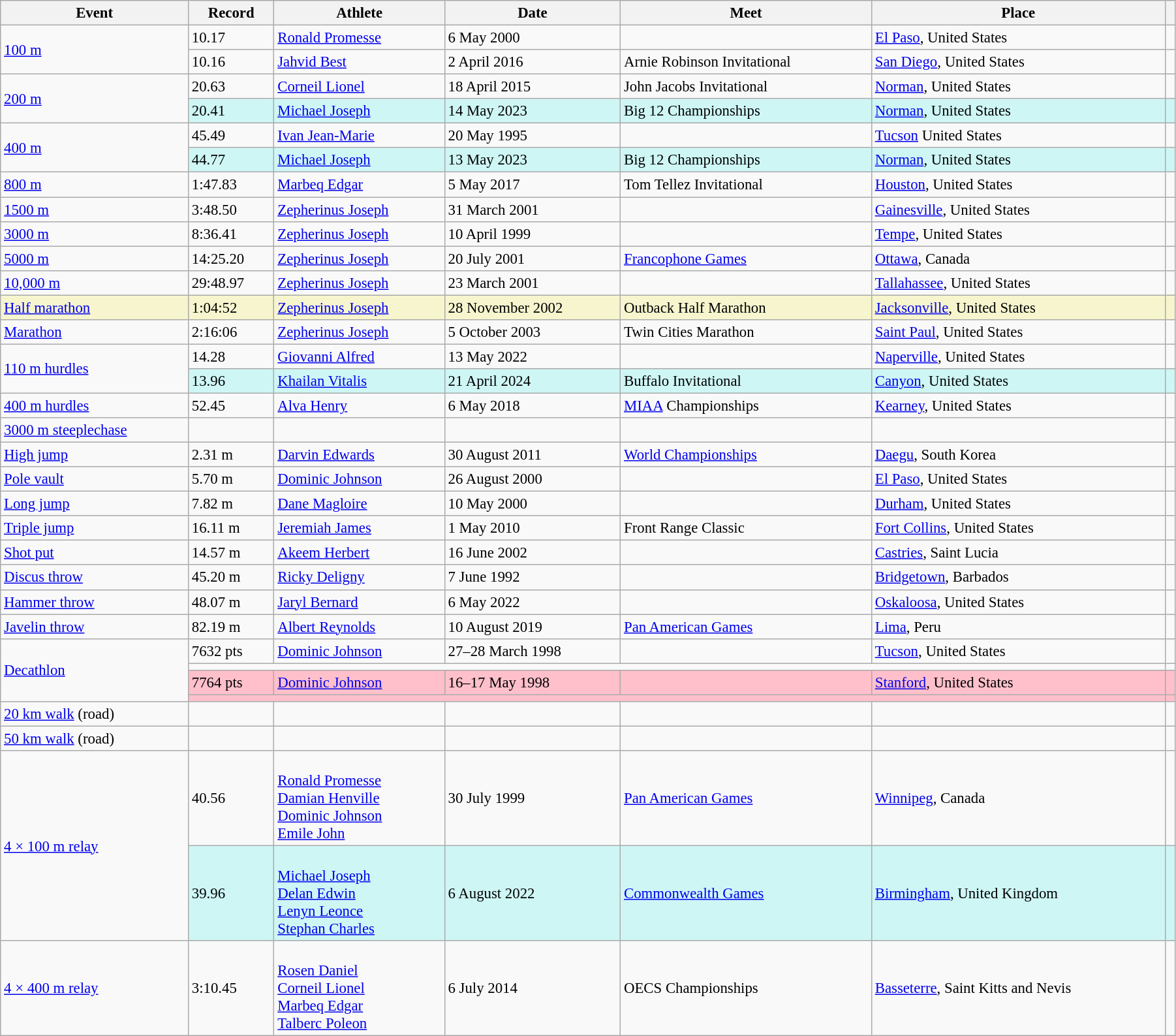<table class="wikitable" style="font-size:95%; width: 95%;">
<tr>
<th>Event</th>
<th>Record</th>
<th>Athlete</th>
<th>Date</th>
<th>Meet</th>
<th>Place</th>
<th></th>
</tr>
<tr>
<td rowspan=2><a href='#'>100 m</a></td>
<td>10.17 </td>
<td><a href='#'>Ronald Promesse</a></td>
<td>6 May 2000</td>
<td></td>
<td><a href='#'>El Paso</a>, United States</td>
<td></td>
</tr>
<tr>
<td>10.16 </td>
<td><a href='#'>Jahvid Best</a></td>
<td>2 April 2016</td>
<td>Arnie Robinson Invitational</td>
<td><a href='#'>San Diego</a>, United States</td>
<td></td>
</tr>
<tr>
<td rowspan=2><a href='#'>200 m</a></td>
<td>20.63 </td>
<td><a href='#'>Corneil Lionel</a></td>
<td>18 April 2015</td>
<td>John Jacobs Invitational</td>
<td><a href='#'>Norman</a>, United States</td>
<td></td>
</tr>
<tr style="background:#cef6f5;">
<td>20.41 </td>
<td><a href='#'>Michael Joseph</a></td>
<td>14 May 2023</td>
<td>Big 12 Championships</td>
<td><a href='#'>Norman</a>, United States</td>
<td></td>
</tr>
<tr>
<td rowspan=2><a href='#'>400 m</a></td>
<td>45.49</td>
<td><a href='#'>Ivan Jean-Marie</a></td>
<td>20 May 1995</td>
<td></td>
<td><a href='#'>Tucson</a> United States</td>
<td></td>
</tr>
<tr style="background:#cef6f5;">
<td>44.77</td>
<td><a href='#'>Michael Joseph</a></td>
<td>13 May 2023</td>
<td>Big 12 Championships</td>
<td><a href='#'>Norman</a>, United States</td>
<td></td>
</tr>
<tr>
<td><a href='#'>800 m</a></td>
<td>1:47.83</td>
<td><a href='#'>Marbeq Edgar</a></td>
<td>5 May 2017</td>
<td>Tom Tellez Invitational</td>
<td><a href='#'>Houston</a>, United States</td>
<td></td>
</tr>
<tr>
<td><a href='#'>1500 m</a></td>
<td>3:48.50</td>
<td><a href='#'>Zepherinus Joseph</a></td>
<td>31 March 2001</td>
<td></td>
<td><a href='#'>Gainesville</a>, United States</td>
<td></td>
</tr>
<tr>
<td><a href='#'>3000 m</a></td>
<td>8:36.41</td>
<td><a href='#'>Zepherinus Joseph</a></td>
<td>10 April 1999</td>
<td></td>
<td><a href='#'>Tempe</a>, United States</td>
<td></td>
</tr>
<tr>
<td><a href='#'>5000 m</a></td>
<td>14:25.20</td>
<td><a href='#'>Zepherinus Joseph</a></td>
<td>20 July 2001</td>
<td><a href='#'>Francophone Games</a></td>
<td><a href='#'>Ottawa</a>, Canada</td>
<td></td>
</tr>
<tr>
<td><a href='#'>10,000 m</a></td>
<td>29:48.97</td>
<td><a href='#'>Zepherinus Joseph</a></td>
<td>23 March 2001</td>
<td></td>
<td><a href='#'>Tallahassee</a>, United States</td>
<td></td>
</tr>
<tr style="background:#f6F5CE;">
<td><a href='#'>Half marathon</a></td>
<td>1:04:52</td>
<td><a href='#'>Zepherinus Joseph</a></td>
<td>28 November 2002</td>
<td>Outback Half Marathon</td>
<td><a href='#'>Jacksonville</a>, United States</td>
<td></td>
</tr>
<tr>
<td><a href='#'>Marathon</a></td>
<td>2:16:06</td>
<td><a href='#'>Zepherinus Joseph</a></td>
<td>5 October 2003</td>
<td>Twin Cities Marathon</td>
<td><a href='#'>Saint Paul</a>, United States</td>
<td></td>
</tr>
<tr>
<td rowspan=2><a href='#'>110 m hurdles</a></td>
<td>14.28 </td>
<td><a href='#'>Giovanni Alfred</a></td>
<td>13 May 2022</td>
<td></td>
<td><a href='#'>Naperville</a>, United States</td>
<td></td>
</tr>
<tr style="background:#cef6f5;">
<td>13.96 </td>
<td><a href='#'>Khailan Vitalis</a></td>
<td>21 April 2024</td>
<td>Buffalo Invitational</td>
<td><a href='#'>Canyon</a>, United States</td>
<td></td>
</tr>
<tr>
<td><a href='#'>400 m hurdles</a></td>
<td>52.45</td>
<td><a href='#'>Alva Henry</a></td>
<td>6 May 2018</td>
<td><a href='#'>MIAA</a> Championships</td>
<td><a href='#'>Kearney</a>, United States</td>
<td></td>
</tr>
<tr>
<td><a href='#'>3000 m steeplechase</a></td>
<td></td>
<td></td>
<td></td>
<td></td>
<td></td>
<td></td>
</tr>
<tr>
<td><a href='#'>High jump</a></td>
<td>2.31 m</td>
<td><a href='#'>Darvin Edwards</a></td>
<td>30 August 2011</td>
<td><a href='#'>World Championships</a></td>
<td><a href='#'>Daegu</a>, South Korea</td>
<td></td>
</tr>
<tr>
<td><a href='#'>Pole vault</a></td>
<td>5.70 m</td>
<td><a href='#'>Dominic Johnson</a></td>
<td>26 August 2000</td>
<td></td>
<td><a href='#'>El Paso</a>, United States</td>
<td></td>
</tr>
<tr>
<td><a href='#'>Long jump</a></td>
<td>7.82 m</td>
<td><a href='#'>Dane Magloire</a></td>
<td>10 May 2000</td>
<td></td>
<td><a href='#'>Durham</a>, United States</td>
<td></td>
</tr>
<tr>
<td><a href='#'>Triple jump</a></td>
<td>16.11 m </td>
<td><a href='#'>Jeremiah James</a></td>
<td>1 May 2010</td>
<td>Front Range Classic</td>
<td><a href='#'>Fort Collins</a>, United States</td>
<td></td>
</tr>
<tr>
<td><a href='#'>Shot put</a></td>
<td>14.57 m</td>
<td><a href='#'>Akeem Herbert</a></td>
<td>16 June 2002</td>
<td></td>
<td><a href='#'>Castries</a>, Saint Lucia</td>
<td></td>
</tr>
<tr>
<td><a href='#'>Discus throw</a></td>
<td>45.20 m</td>
<td><a href='#'>Ricky Deligny</a></td>
<td>7 June 1992</td>
<td></td>
<td><a href='#'>Bridgetown</a>, Barbados</td>
<td></td>
</tr>
<tr>
<td><a href='#'>Hammer throw</a></td>
<td>48.07 m</td>
<td><a href='#'>Jaryl Bernard</a></td>
<td>6 May 2022</td>
<td></td>
<td><a href='#'>Oskaloosa</a>, United States</td>
<td></td>
</tr>
<tr>
<td><a href='#'>Javelin throw</a></td>
<td>82.19 m</td>
<td><a href='#'>Albert Reynolds</a></td>
<td>10 August 2019</td>
<td><a href='#'>Pan American Games</a></td>
<td><a href='#'>Lima</a>, Peru</td>
<td></td>
</tr>
<tr>
<td rowspan=4><a href='#'>Decathlon</a></td>
<td>7632 pts</td>
<td><a href='#'>Dominic Johnson</a></td>
<td>27–28 March 1998</td>
<td></td>
<td><a href='#'>Tucson</a>, United States</td>
<td></td>
</tr>
<tr>
<td colspan=5></td>
<td></td>
</tr>
<tr style="background:pink">
<td>7764 pts</td>
<td><a href='#'>Dominic Johnson</a></td>
<td>16–17 May 1998</td>
<td></td>
<td><a href='#'>Stanford</a>, United States</td>
<td></td>
</tr>
<tr style="background:pink">
<td colspan=5></td>
<td></td>
</tr>
<tr>
<td><a href='#'>20 km walk</a> (road)</td>
<td></td>
<td></td>
<td></td>
<td></td>
<td></td>
<td></td>
</tr>
<tr>
<td><a href='#'>50 km walk</a> (road)</td>
<td></td>
<td></td>
<td></td>
<td></td>
<td></td>
<td></td>
</tr>
<tr>
<td rowspan=2><a href='#'>4 × 100 m relay</a></td>
<td>40.56</td>
<td><br><a href='#'>Ronald Promesse</a><br><a href='#'>Damian Henville</a><br><a href='#'>Dominic Johnson</a><br><a href='#'>Emile John</a></td>
<td>30 July 1999</td>
<td><a href='#'>Pan American Games</a></td>
<td><a href='#'>Winnipeg</a>, Canada</td>
<td></td>
</tr>
<tr style="background:#cef6f5;">
<td>39.96</td>
<td><br><a href='#'>Michael Joseph</a><br><a href='#'>Delan Edwin</a><br><a href='#'>Lenyn Leonce</a><br><a href='#'>Stephan Charles</a></td>
<td>6 August 2022</td>
<td><a href='#'>Commonwealth Games</a></td>
<td><a href='#'>Birmingham</a>, United Kingdom</td>
<td></td>
</tr>
<tr>
<td><a href='#'>4 × 400 m relay</a></td>
<td>3:10.45</td>
<td><br><a href='#'>Rosen Daniel</a><br><a href='#'>Corneil Lionel</a><br><a href='#'>Marbeq Edgar</a><br><a href='#'>Talberc Poleon</a></td>
<td>6 July 2014</td>
<td>OECS Championships</td>
<td><a href='#'>Basseterre</a>, Saint Kitts and Nevis</td>
<td></td>
</tr>
</table>
